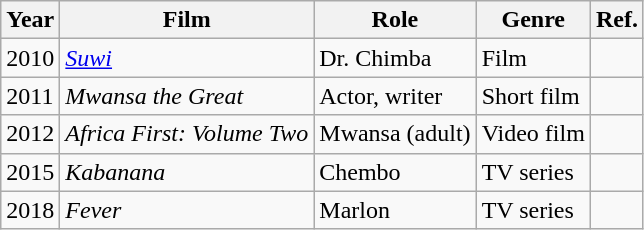<table class="wikitable">
<tr>
<th>Year</th>
<th>Film</th>
<th>Role</th>
<th>Genre</th>
<th>Ref.</th>
</tr>
<tr>
<td>2010</td>
<td><em><a href='#'>Suwi</a></em></td>
<td>Dr. Chimba</td>
<td>Film</td>
<td></td>
</tr>
<tr>
<td>2011</td>
<td><em>Mwansa the Great</em></td>
<td>Actor, writer</td>
<td>Short film</td>
<td></td>
</tr>
<tr>
<td>2012</td>
<td><em>Africa First: Volume Two</em></td>
<td>Mwansa (adult)</td>
<td>Video film</td>
<td></td>
</tr>
<tr>
<td>2015</td>
<td><em>Kabanana</em></td>
<td>Chembo</td>
<td>TV series</td>
<td></td>
</tr>
<tr>
<td>2018</td>
<td><em>Fever</em></td>
<td>Marlon</td>
<td>TV series</td>
<td></td>
</tr>
</table>
